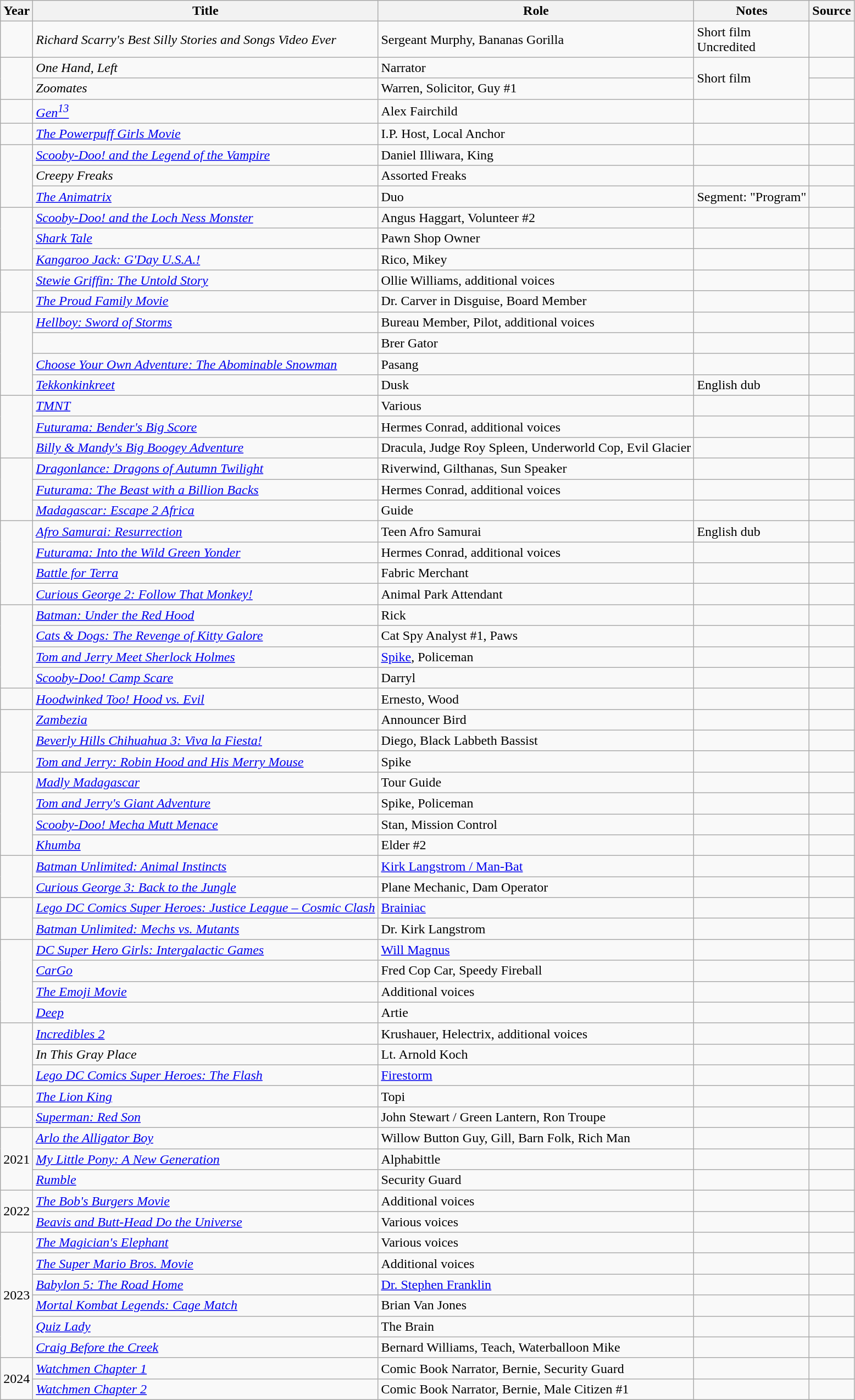<table class="wikitable sortable">
<tr>
<th>Year</th>
<th>Title</th>
<th>Role</th>
<th class="unsortable">Notes</th>
<th class="unsortable">Source</th>
</tr>
<tr>
<td></td>
<td><em>Richard Scarry's Best Silly Stories and Songs Video Ever</em></td>
<td>Sergeant Murphy, Bananas Gorilla</td>
<td>Short film<br>Uncredited</td>
<td> </td>
</tr>
<tr>
<td rowspan="2"></td>
<td><em>One Hand, Left</em></td>
<td>Narrator</td>
<td rowspan="2">Short film</td>
<td> </td>
</tr>
<tr>
<td><em>Zoomates</em></td>
<td>Warren, Solicitor, Guy #1</td>
<td> </td>
</tr>
<tr>
<td></td>
<td><em><a href='#'>Gen<sup>13</sup></a></em></td>
<td>Alex Fairchild</td>
<td></td>
<td> </td>
</tr>
<tr>
<td></td>
<td><em><a href='#'>The Powerpuff Girls Movie</a></em></td>
<td>I.P. Host, Local Anchor</td>
<td></td>
<td></td>
</tr>
<tr>
<td rowspan="3"></td>
<td><em><a href='#'>Scooby-Doo! and the Legend of the Vampire</a></em></td>
<td>Daniel Illiwara, King</td>
<td></td>
<td></td>
</tr>
<tr>
<td><em>Creepy Freaks</em></td>
<td>Assorted Freaks</td>
<td></td>
<td> </td>
</tr>
<tr>
<td><em><a href='#'>The Animatrix</a></em></td>
<td>Duo</td>
<td>Segment: "Program"</td>
<td></td>
</tr>
<tr>
<td rowspan="3"></td>
<td><em><a href='#'>Scooby-Doo! and the Loch Ness Monster</a></em></td>
<td>Angus Haggart, Volunteer #2</td>
<td></td>
<td></td>
</tr>
<tr>
<td><em><a href='#'>Shark Tale</a></em></td>
<td>Pawn Shop Owner</td>
<td></td>
<td></td>
</tr>
<tr>
<td><em><a href='#'>Kangaroo Jack: G'Day U.S.A.!</a></em></td>
<td>Rico, Mikey</td>
<td></td>
<td></td>
</tr>
<tr>
<td rowspan="2"></td>
<td><em><a href='#'>Stewie Griffin: The Untold Story</a></em></td>
<td>Ollie Williams, additional voices</td>
<td></td>
<td> </td>
</tr>
<tr>
<td><em><a href='#'>The Proud Family Movie</a></em></td>
<td>Dr. Carver in Disguise, Board Member</td>
<td></td>
<td></td>
</tr>
<tr>
<td rowspan="4"></td>
<td><em><a href='#'>Hellboy: Sword of Storms</a></em></td>
<td>Bureau Member, Pilot, additional voices</td>
<td></td>
<td> </td>
</tr>
<tr>
<td><em></em></td>
<td>Brer Gator</td>
<td></td>
<td></td>
</tr>
<tr>
<td><em><a href='#'>Choose Your Own Adventure: The Abominable Snowman</a></em></td>
<td>Pasang</td>
<td></td>
<td> </td>
</tr>
<tr>
<td><em><a href='#'>Tekkonkinkreet</a></em></td>
<td>Dusk</td>
<td>English dub</td>
<td> </td>
</tr>
<tr>
<td rowspan="3"></td>
<td><em><a href='#'>TMNT</a></em></td>
<td>Various</td>
<td></td>
<td> </td>
</tr>
<tr>
<td><em><a href='#'>Futurama: Bender's Big Score</a></em></td>
<td>Hermes Conrad, additional voices</td>
<td></td>
<td> </td>
</tr>
<tr>
<td><em><a href='#'>Billy & Mandy's Big Boogey Adventure</a></em></td>
<td>Dracula, Judge Roy Spleen, Underworld Cop, Evil Glacier</td>
<td></td>
<td></td>
</tr>
<tr>
<td rowspan="3"></td>
<td><em><a href='#'>Dragonlance: Dragons of Autumn Twilight</a></em></td>
<td>Riverwind, Gilthanas, Sun Speaker</td>
<td></td>
<td></td>
</tr>
<tr>
<td><em><a href='#'>Futurama: The Beast with a Billion Backs</a></em></td>
<td>Hermes Conrad, additional voices</td>
<td></td>
<td> </td>
</tr>
<tr>
<td><em><a href='#'>Madagascar: Escape 2 Africa</a></em></td>
<td>Guide</td>
<td></td>
<td></td>
</tr>
<tr>
<td rowspan="4"></td>
<td><em><a href='#'>Afro Samurai: Resurrection</a></em></td>
<td>Teen Afro Samurai</td>
<td>English dub</td>
<td></td>
</tr>
<tr>
<td><em><a href='#'>Futurama: Into the Wild Green Yonder</a></em></td>
<td>Hermes Conrad, additional voices</td>
<td></td>
<td> </td>
</tr>
<tr>
<td><em><a href='#'>Battle for Terra</a></em></td>
<td>Fabric Merchant</td>
<td></td>
<td></td>
</tr>
<tr>
<td><em><a href='#'>Curious George 2: Follow That Monkey!</a></em></td>
<td>Animal Park Attendant</td>
<td></td>
<td></td>
</tr>
<tr>
<td rowspan="4"></td>
<td><em><a href='#'>Batman: Under the Red Hood</a></em></td>
<td>Rick</td>
<td></td>
<td></td>
</tr>
<tr>
<td><em><a href='#'>Cats & Dogs: The Revenge of Kitty Galore</a></em></td>
<td>Cat Spy Analyst #1, Paws</td>
<td></td>
<td></td>
</tr>
<tr>
<td><em><a href='#'>Tom and Jerry Meet Sherlock Holmes</a></em></td>
<td><a href='#'>Spike</a>, Policeman</td>
<td></td>
<td></td>
</tr>
<tr>
<td><em><a href='#'>Scooby-Doo! Camp Scare</a></em></td>
<td>Darryl</td>
<td></td>
<td></td>
</tr>
<tr>
<td></td>
<td><em><a href='#'>Hoodwinked Too! Hood vs. Evil</a></em></td>
<td>Ernesto, Wood</td>
<td></td>
<td></td>
</tr>
<tr>
<td rowspan="3"></td>
<td><em><a href='#'>Zambezia</a></em></td>
<td>Announcer Bird</td>
<td></td>
<td></td>
</tr>
<tr>
<td><em><a href='#'>Beverly Hills Chihuahua 3: Viva la Fiesta!</a></em></td>
<td>Diego, Black Labbeth Bassist</td>
<td></td>
<td></td>
</tr>
<tr>
<td><em><a href='#'>Tom and Jerry: Robin Hood and His Merry Mouse</a></em></td>
<td>Spike</td>
<td></td>
<td></td>
</tr>
<tr>
<td rowspan="4"></td>
<td><em><a href='#'>Madly Madagascar</a></em></td>
<td>Tour Guide</td>
<td></td>
<td></td>
</tr>
<tr>
<td><em><a href='#'>Tom and Jerry's Giant Adventure</a></em></td>
<td>Spike, Policeman</td>
<td></td>
<td></td>
</tr>
<tr>
<td><em><a href='#'>Scooby-Doo! Mecha Mutt Menace</a></em></td>
<td>Stan, Mission Control</td>
<td></td>
<td></td>
</tr>
<tr>
<td><em><a href='#'>Khumba</a></em></td>
<td>Elder #2</td>
<td></td>
<td></td>
</tr>
<tr>
<td rowspan="2"></td>
<td><em><a href='#'>Batman Unlimited: Animal Instincts</a></em></td>
<td><a href='#'>Kirk Langstrom / Man-Bat</a></td>
<td></td>
<td></td>
</tr>
<tr>
<td><em><a href='#'>Curious George 3: Back to the Jungle</a></em></td>
<td>Plane Mechanic, Dam Operator</td>
<td></td>
<td></td>
</tr>
<tr>
<td rowspan="2"></td>
<td><em><a href='#'>Lego DC Comics Super Heroes: Justice League – Cosmic Clash</a></em></td>
<td><a href='#'>Brainiac</a></td>
<td></td>
<td></td>
</tr>
<tr>
<td><em><a href='#'>Batman Unlimited: Mechs vs. Mutants</a></em></td>
<td>Dr. Kirk Langstrom</td>
<td></td>
<td></td>
</tr>
<tr>
<td rowspan="4"></td>
<td><em><a href='#'>DC Super Hero Girls: Intergalactic Games</a></em></td>
<td><a href='#'>Will Magnus</a></td>
<td></td>
<td></td>
</tr>
<tr>
<td><em><a href='#'>CarGo</a></em></td>
<td>Fred Cop Car, Speedy Fireball</td>
<td></td>
<td></td>
</tr>
<tr>
<td><em><a href='#'>The Emoji Movie</a></em></td>
<td>Additional voices</td>
<td></td>
<td> </td>
</tr>
<tr>
<td><em><a href='#'>Deep</a></em></td>
<td>Artie</td>
<td></td>
<td></td>
</tr>
<tr>
<td rowspan="3"></td>
<td><em><a href='#'>Incredibles 2</a></em></td>
<td>Krushauer, Helectrix, additional voices</td>
<td> </td>
<td></td>
</tr>
<tr>
<td><em>In This Gray Place</em></td>
<td>Lt. Arnold Koch</td>
<td></td>
<td> </td>
</tr>
<tr>
<td><em><a href='#'>Lego DC Comics Super Heroes: The Flash</a></em></td>
<td><a href='#'>Firestorm</a></td>
<td></td>
<td></td>
</tr>
<tr>
<td></td>
<td><em><a href='#'>The Lion King</a></em></td>
<td>Topi</td>
<td> </td>
<td></td>
</tr>
<tr>
<td></td>
<td><em><a href='#'>Superman: Red Son</a></em></td>
<td>John Stewart / Green Lantern, Ron Troupe</td>
<td></td>
<td></td>
</tr>
<tr>
<td rowspan="3">2021</td>
<td><em><a href='#'>Arlo the Alligator Boy</a></em></td>
<td>Willow Button Guy, Gill, Barn Folk, Rich Man</td>
<td></td>
<td></td>
</tr>
<tr>
<td><em><a href='#'>My Little Pony: A New Generation</a></em></td>
<td>Alphabittle</td>
<td></td>
<td></td>
</tr>
<tr>
<td><em><a href='#'>Rumble</a></em></td>
<td>Security Guard</td>
<td></td>
<td></td>
</tr>
<tr>
<td rowspan="2">2022</td>
<td><em><a href='#'>The Bob's Burgers Movie</a></em></td>
<td>Additional voices</td>
<td></td>
<td></td>
</tr>
<tr>
<td><em><a href='#'>Beavis and Butt-Head Do the Universe</a></em></td>
<td>Various voices</td>
<td></td>
<td></td>
</tr>
<tr>
<td rowspan="6">2023</td>
<td><em><a href='#'>The Magician's Elephant</a></em></td>
<td>Various voices</td>
<td></td>
<td></td>
</tr>
<tr>
<td><em><a href='#'>The Super Mario Bros. Movie</a></em></td>
<td>Additional voices</td>
<td></td>
<td></td>
</tr>
<tr>
<td><em><a href='#'>Babylon 5: The Road Home</a></em></td>
<td><a href='#'>Dr. Stephen Franklin</a></td>
<td></td>
<td></td>
</tr>
<tr>
<td><em><a href='#'>Mortal Kombat Legends: Cage Match</a></em></td>
<td>Brian Van Jones</td>
<td></td>
<td></td>
</tr>
<tr>
<td><em><a href='#'>Quiz Lady</a></em></td>
<td>The Brain</td>
<td></td>
<td></td>
</tr>
<tr>
<td><em><a href='#'>Craig Before the Creek</a></em></td>
<td>Bernard Williams, Teach, Waterballoon Mike</td>
<td></td>
<td></td>
</tr>
<tr>
<td rowspan="2">2024</td>
<td><em><a href='#'>Watchmen Chapter 1</a></em></td>
<td>Comic Book Narrator, Bernie, Security Guard</td>
<td></td>
<td></td>
</tr>
<tr>
<td><em><a href='#'>Watchmen Chapter 2</a></em></td>
<td>Comic Book Narrator, Bernie, Male Citizen #1</td>
<td></td>
<td></td>
</tr>
</table>
